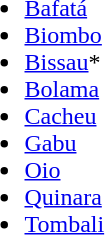<table>
<tr>
<td><br><ul><li><a href='#'>Bafatá</a></li><li><a href='#'>Biombo</a></li><li><a href='#'>Bissau</a>*</li><li><a href='#'>Bolama</a></li><li><a href='#'>Cacheu</a></li><li><a href='#'>Gabu</a></li><li><a href='#'>Oio</a></li><li><a href='#'>Quinara</a></li><li><a href='#'>Tombali</a></li></ul></td>
<td></td>
</tr>
</table>
